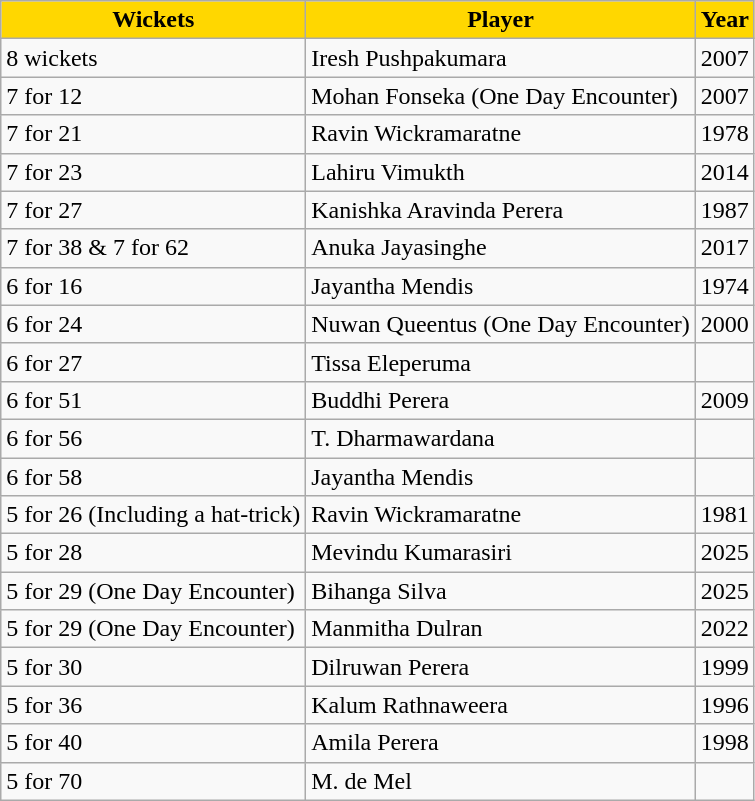<table class="wikitable collapsible">
<tr>
<th style="text-align: middle; background: gold;"><span>Wickets</span></th>
<th style="text-align: middle; background: gold;"><span>Player</span></th>
<th style="text-align: middle; background: gold;"><span>Year</span></th>
</tr>
<tr>
<td>8 wickets</td>
<td>Iresh Pushpakumara</td>
<td>2007</td>
</tr>
<tr>
<td>7 for 12</td>
<td>Mohan Fonseka (One Day Encounter)</td>
<td>2007</td>
</tr>
<tr>
<td>7 for 21</td>
<td>Ravin Wickramaratne</td>
<td>1978</td>
</tr>
<tr>
<td>7 for 23</td>
<td>Lahiru Vimukth</td>
<td>2014</td>
</tr>
<tr>
<td>7 for 27</td>
<td>Kanishka Aravinda Perera</td>
<td>1987</td>
</tr>
<tr>
<td>7 for 38 & 7 for 62</td>
<td>Anuka Jayasinghe</td>
<td>2017</td>
</tr>
<tr>
<td>6 for 16</td>
<td>Jayantha Mendis</td>
<td>1974</td>
</tr>
<tr>
<td>6 for 24</td>
<td>Nuwan Queentus (One Day Encounter)</td>
<td>2000</td>
</tr>
<tr>
<td>6 for 27</td>
<td>Tissa Eleperuma</td>
<td></td>
</tr>
<tr>
<td>6 for 51</td>
<td>Buddhi Perera</td>
<td>2009</td>
</tr>
<tr>
<td>6 for 56</td>
<td>T. Dharmawardana</td>
<td></td>
</tr>
<tr>
<td>6 for 58</td>
<td>Jayantha Mendis</td>
<td></td>
</tr>
<tr>
<td>5 for 26 (Including a hat-trick)</td>
<td>Ravin Wickramaratne</td>
<td>1981</td>
</tr>
<tr>
<td>5 for 28</td>
<td>Mevindu Kumarasiri</td>
<td>2025</td>
</tr>
<tr>
<td>5 for 29 (One Day Encounter)</td>
<td>Bihanga Silva</td>
<td>2025</td>
</tr>
<tr>
<td>5 for 29 (One Day Encounter)</td>
<td>Manmitha Dulran</td>
<td>2022</td>
</tr>
<tr>
<td>5 for 30</td>
<td>Dilruwan Perera</td>
<td>1999</td>
</tr>
<tr>
<td>5 for 36</td>
<td>Kalum Rathnaweera</td>
<td>1996</td>
</tr>
<tr>
<td>5 for 40</td>
<td>Amila Perera</td>
<td>1998</td>
</tr>
<tr>
<td>5 for 70</td>
<td>M. de Mel</td>
<td></td>
</tr>
</table>
